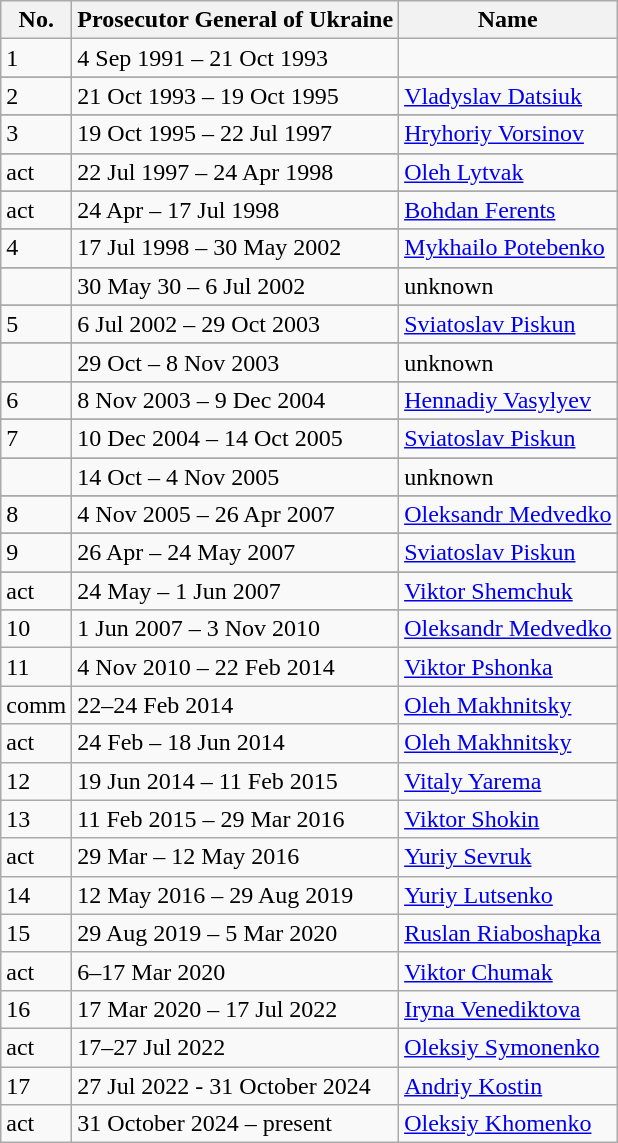<table class="wikitable">
<tr>
<th>No.</th>
<th>Prosecutor General of Ukraine</th>
<th>Name</th>
</tr>
<tr>
<td>1</td>
<td>4 Sep 1991 – 21 Oct 1993</td>
<td></td>
</tr>
<tr>
</tr>
<tr>
<td>2</td>
<td>21 Oct 1993 – 19 Oct 1995</td>
<td><a href='#'>Vladyslav Datsiuk</a></td>
</tr>
<tr>
</tr>
<tr>
<td>3</td>
<td>19 Oct 1995 – 22 Jul 1997</td>
<td><a href='#'>Hryhoriy Vorsinov</a></td>
</tr>
<tr>
</tr>
<tr>
<td>act</td>
<td>22 Jul 1997 – 24 Apr 1998</td>
<td><a href='#'>Oleh Lytvak</a></td>
</tr>
<tr>
</tr>
<tr>
<td>act</td>
<td>24 Apr – 17 Jul 1998</td>
<td><a href='#'>Bohdan Ferents</a></td>
</tr>
<tr>
</tr>
<tr>
<td>4</td>
<td>17 Jul 1998 – 30 May 2002</td>
<td><a href='#'>Mykhailo Potebenko</a></td>
</tr>
<tr>
</tr>
<tr>
<td></td>
<td>30 May 30 – 6 Jul 2002</td>
<td>unknown</td>
</tr>
<tr>
</tr>
<tr>
<td>5</td>
<td>6 Jul 2002 – 29 Oct 2003</td>
<td><a href='#'>Sviatoslav Piskun</a></td>
</tr>
<tr>
</tr>
<tr>
<td></td>
<td>29 Oct – 8 Nov 2003</td>
<td>unknown</td>
</tr>
<tr>
</tr>
<tr>
<td>6</td>
<td>8 Nov 2003 – 9 Dec 2004</td>
<td><a href='#'>Hennadiy Vasylyev</a></td>
</tr>
<tr>
</tr>
<tr>
<td>7</td>
<td>10 Dec 2004 – 14 Oct 2005</td>
<td><a href='#'>Sviatoslav Piskun</a></td>
</tr>
<tr>
</tr>
<tr>
<td></td>
<td>14 Oct – 4 Nov 2005</td>
<td>unknown</td>
</tr>
<tr>
</tr>
<tr>
<td>8</td>
<td>4 Nov 2005 – 26 Apr 2007</td>
<td><a href='#'>Oleksandr Medvedko</a></td>
</tr>
<tr>
</tr>
<tr>
<td>9</td>
<td>26 Apr – 24 May 2007</td>
<td><a href='#'>Sviatoslav Piskun</a></td>
</tr>
<tr>
</tr>
<tr>
<td>act</td>
<td>24 May – 1 Jun 2007</td>
<td><a href='#'>Viktor Shemchuk</a></td>
</tr>
<tr>
</tr>
<tr>
<td>10</td>
<td>1 Jun 2007 – 3 Nov 2010</td>
<td><a href='#'>Oleksandr Medvedko</a></td>
</tr>
<tr>
<td>11</td>
<td>4 Nov 2010 – 22 Feb 2014</td>
<td><a href='#'>Viktor Pshonka</a></td>
</tr>
<tr>
<td>comm</td>
<td>22–24 Feb 2014</td>
<td><a href='#'>Oleh Makhnitsky</a></td>
</tr>
<tr>
<td>act</td>
<td>24 Feb – 18 Jun 2014</td>
<td><a href='#'>Oleh Makhnitsky</a></td>
</tr>
<tr>
<td>12</td>
<td>19 Jun 2014 – 11 Feb 2015</td>
<td><a href='#'>Vitaly Yarema</a></td>
</tr>
<tr>
<td>13</td>
<td>11 Feb 2015 – 29 Mar 2016</td>
<td><a href='#'>Viktor Shokin</a></td>
</tr>
<tr>
<td>act</td>
<td>29 Mar – 12 May 2016</td>
<td><a href='#'>Yuriy Sevruk</a></td>
</tr>
<tr>
<td>14</td>
<td>12 May 2016 – 29 Aug 2019</td>
<td><a href='#'>Yuriy Lutsenko</a></td>
</tr>
<tr>
<td>15</td>
<td>29 Aug 2019 – 5 Mar 2020</td>
<td><a href='#'>Ruslan Riaboshapka</a></td>
</tr>
<tr>
<td>act</td>
<td>6–17 Mar 2020</td>
<td><a href='#'>Viktor Chumak</a></td>
</tr>
<tr>
<td>16</td>
<td>17 Mar 2020 – 17 Jul 2022</td>
<td><a href='#'>Iryna Venediktova</a></td>
</tr>
<tr>
<td>act</td>
<td>17–27 Jul 2022</td>
<td><a href='#'>Oleksiy Symonenko</a></td>
</tr>
<tr>
<td>17</td>
<td>27 Jul 2022 - 31 October 2024</td>
<td><a href='#'>Andriy Kostin</a></td>
</tr>
<tr>
<td>act</td>
<td>31 October 2024 – present</td>
<td><a href='#'>Oleksiy Khomenko</a></td>
</tr>
</table>
